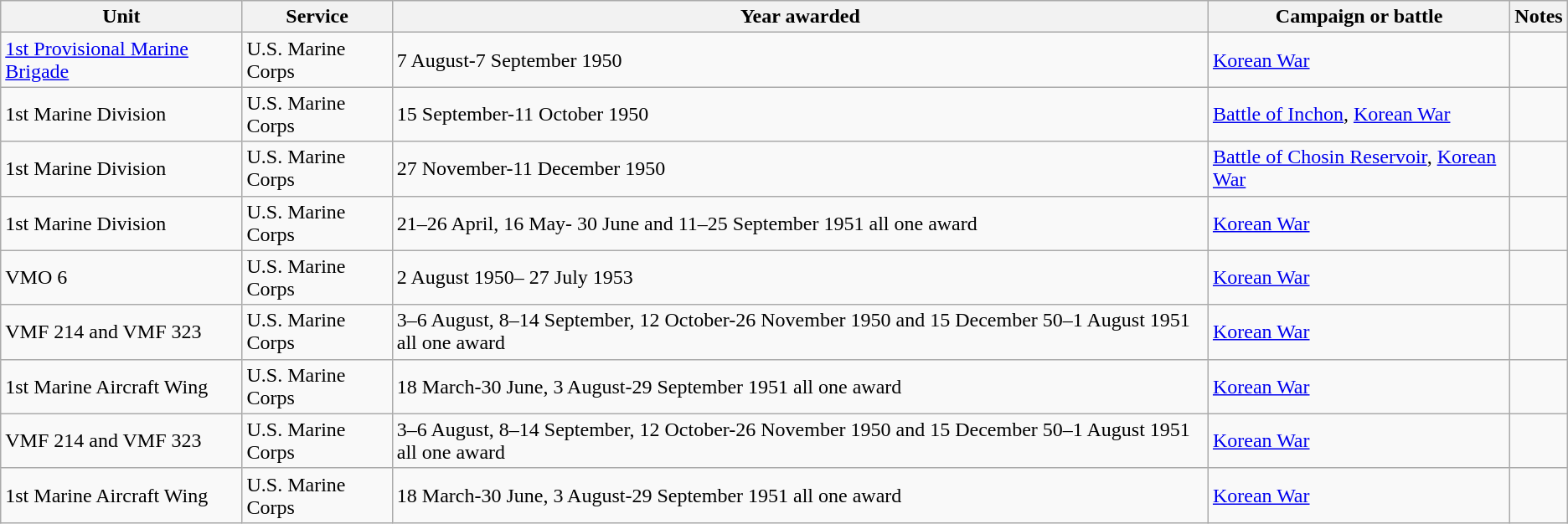<table class="wikitable sortable mw-collapsible mw-collapsed" align="left">
<tr>
<th>Unit</th>
<th>Service</th>
<th>Year awarded</th>
<th>Campaign or battle</th>
<th>Notes</th>
</tr>
<tr>
<td><a href='#'>1st Provisional Marine Brigade</a></td>
<td>U.S. Marine Corps</td>
<td>7 August-7 September 1950</td>
<td><a href='#'>Korean War</a></td>
<td></td>
</tr>
<tr>
<td>1st Marine Division</td>
<td>U.S. Marine Corps</td>
<td>15 September-11 October 1950</td>
<td><a href='#'>Battle of Inchon</a>, <a href='#'>Korean War</a></td>
<td></td>
</tr>
<tr>
<td>1st Marine Division</td>
<td>U.S. Marine Corps</td>
<td>27 November-11 December 1950</td>
<td><a href='#'>Battle of Chosin Reservoir</a>, <a href='#'>Korean War</a></td>
<td></td>
</tr>
<tr>
<td>1st Marine Division</td>
<td>U.S. Marine Corps</td>
<td>21–26 April, 16 May- 30 June and 11–25 September 1951 all one award</td>
<td><a href='#'>Korean War</a></td>
<td></td>
</tr>
<tr>
<td>VMO 6</td>
<td>U.S. Marine Corps</td>
<td>2 August 1950– 27 July 1953</td>
<td><a href='#'>Korean War</a></td>
<td></td>
</tr>
<tr>
<td>VMF 214 and VMF 323</td>
<td>U.S. Marine Corps</td>
<td>3–6 August, 8–14 September, 12 October-26 November 1950 and 15 December 50–1 August 1951 all one award</td>
<td><a href='#'>Korean War</a></td>
<td></td>
</tr>
<tr>
<td>1st Marine Aircraft Wing</td>
<td>U.S. Marine Corps</td>
<td>18 March-30 June, 3 August-29 September 1951 all one award</td>
<td><a href='#'>Korean War</a></td>
<td></td>
</tr>
<tr>
<td>VMF 214 and VMF 323</td>
<td>U.S. Marine Corps</td>
<td>3–6 August, 8–14 September, 12 October-26 November 1950 and 15 December 50–1 August 1951 all one award</td>
<td><a href='#'>Korean War</a></td>
<td></td>
</tr>
<tr>
<td>1st Marine Aircraft Wing</td>
<td>U.S. Marine Corps</td>
<td>18 March-30 June, 3 August-29 September 1951 all one award</td>
<td><a href='#'>Korean War</a></td>
<td></td>
</tr>
</table>
